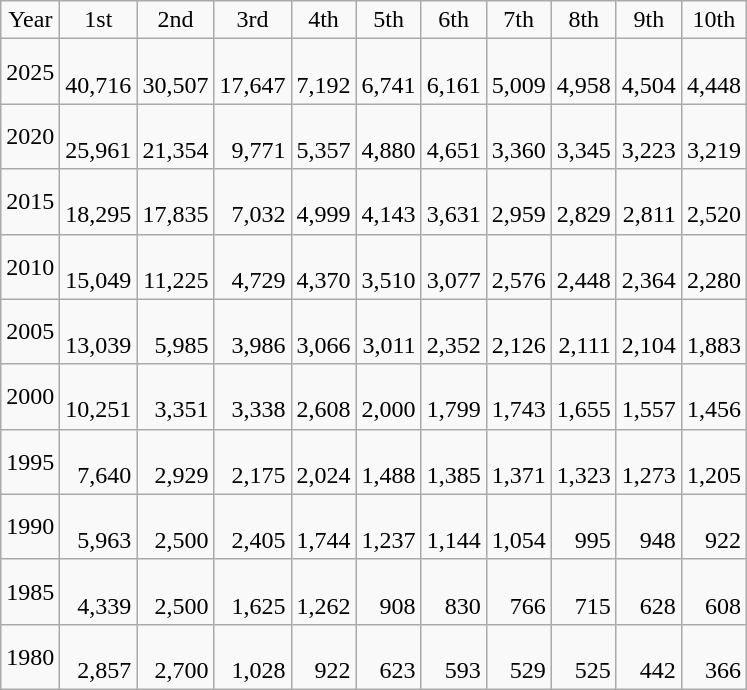<table class="wikitable">
<tr align=center>
<td>Year</td>
<td>1st</td>
<td>2nd</td>
<td>3rd</td>
<td>4th</td>
<td>5th</td>
<td>6th</td>
<td>7th</td>
<td>8th</td>
<td>9th</td>
<td>10th</td>
</tr>
<tr align=right>
<td>2025</td>
<td><br>40,716</td>
<td><br>30,507</td>
<td><br>17,647</td>
<td><br>7,192</td>
<td><br>6,741</td>
<td><br>6,161</td>
<td><br>5,009</td>
<td><br>4,958</td>
<td><br>4,504</td>
<td><br>4,448</td>
</tr>
<tr align=right>
<td>2020</td>
<td><br>25,961</td>
<td><br>21,354</td>
<td><br>9,771</td>
<td><br>5,357</td>
<td><br>4,880</td>
<td><br>4,651</td>
<td><br>3,360</td>
<td><br>3,345</td>
<td><br>3,223</td>
<td><br>3,219</td>
</tr>
<tr align=right>
<td>2015</td>
<td><br>18,295</td>
<td><br>17,835</td>
<td><br>7,032</td>
<td><br>4,999</td>
<td><br>4,143</td>
<td><br>3,631</td>
<td><br>2,959</td>
<td><br>2,829</td>
<td><br>2,811</td>
<td><br>2,520</td>
</tr>
<tr align=right>
<td>2010</td>
<td><br>15,049</td>
<td><br>11,225</td>
<td><br>4,729</td>
<td><br>4,370</td>
<td><br>3,510</td>
<td><br>3,077</td>
<td><br>2,576</td>
<td><br>2,448</td>
<td><br>2,364</td>
<td><br>2,280</td>
</tr>
<tr align=right>
<td>2005</td>
<td><br>13,039</td>
<td><br>5,985</td>
<td><br>3,986</td>
<td><br>3,066</td>
<td><br>3,011</td>
<td><br>2,352</td>
<td><br>2,126</td>
<td><br>2,111</td>
<td><br>2,104</td>
<td><br>1,883</td>
</tr>
<tr align=right>
<td>2000</td>
<td><br>10,251</td>
<td><br>3,351</td>
<td><br>3,338</td>
<td><br>2,608</td>
<td><br>2,000</td>
<td><br>1,799</td>
<td><br>1,743</td>
<td><br>1,655</td>
<td><br>1,557</td>
<td><br>1,456</td>
</tr>
<tr align=right>
<td>1995</td>
<td><br>7,640</td>
<td><br>2,929</td>
<td><br>2,175</td>
<td><br>2,024</td>
<td><br>1,488</td>
<td><br>1,385</td>
<td><br>1,371</td>
<td><br>1,323</td>
<td><br>1,273</td>
<td><br>1,205</td>
</tr>
<tr align=right>
<td>1990</td>
<td><br>5,963</td>
<td><br>2,500</td>
<td><br>2,405</td>
<td><br>1,744</td>
<td><br>1,237</td>
<td><br>1,144</td>
<td><br>1,054</td>
<td><br>995</td>
<td><br>948</td>
<td><br>922</td>
</tr>
<tr align=right>
<td>1985</td>
<td><br>4,339</td>
<td><br>2,500</td>
<td><br>1,625</td>
<td><br>1,262</td>
<td><br>908</td>
<td><br>830</td>
<td><br>766</td>
<td><br>715</td>
<td><br>628</td>
<td><br>608</td>
</tr>
<tr align=right>
<td>1980</td>
<td><br>2,857</td>
<td><br> 2,700</td>
<td><br>1,028</td>
<td><br>922</td>
<td><br>623</td>
<td><br>593</td>
<td><br>529</td>
<td><br>525</td>
<td><br>442</td>
<td><br>366</td>
</tr>
</table>
